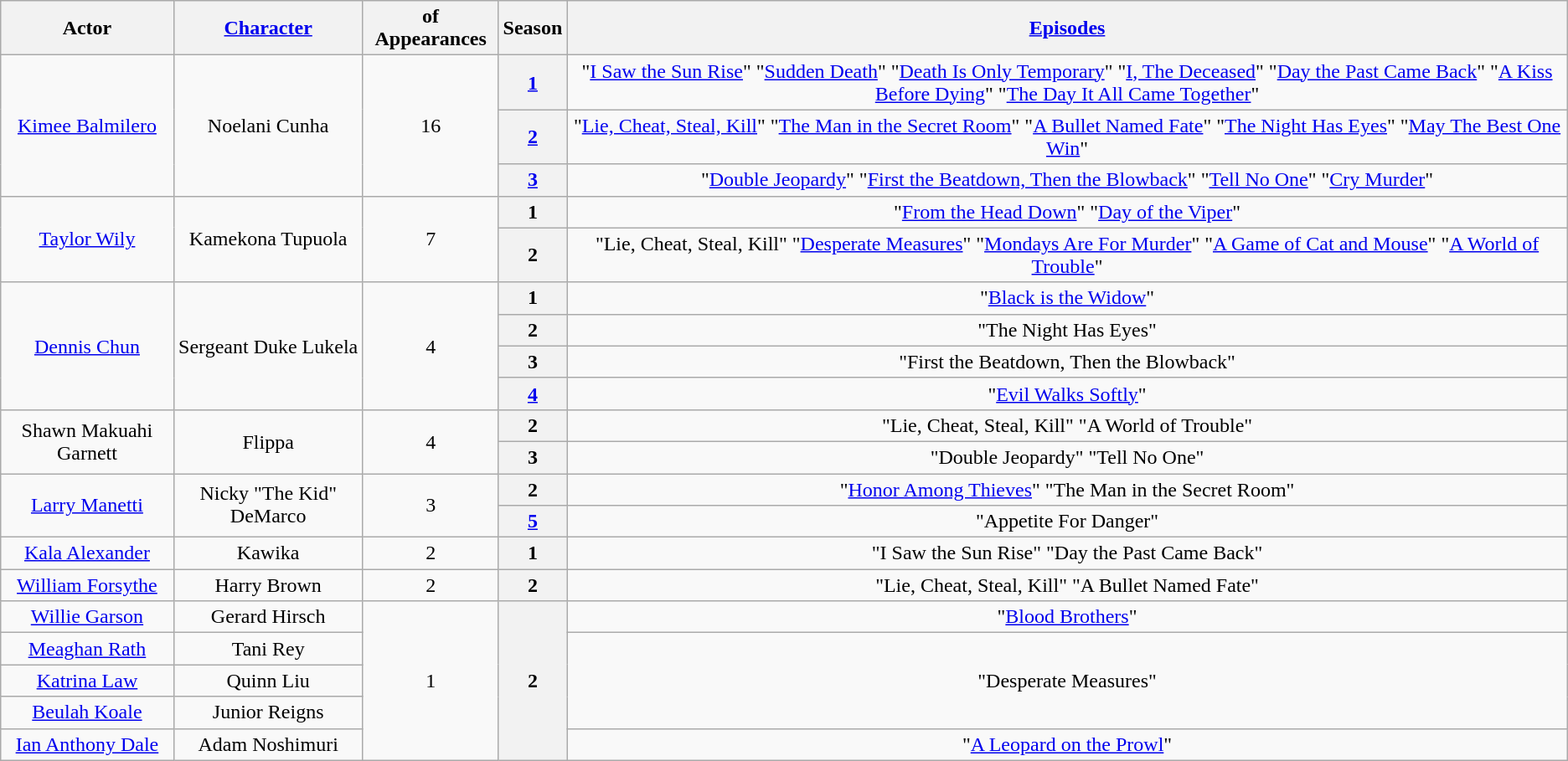<table class="wikitable" style="text-align:center;">
<tr>
<th>Actor</th>
<th><a href='#'>Character</a></th>
<th> of Appearances</th>
<th>Season</th>
<th><a href='#'>Episodes</a></th>
</tr>
<tr>
<td rowspan="3"><a href='#'>Kimee Balmilero</a></td>
<td rowspan="3">Noelani Cunha</td>
<td rowspan="3">16</td>
<th><a href='#'>1</a></th>
<td>"<a href='#'>I Saw the Sun Rise</a>"  "<a href='#'>Sudden Death</a>"  "<a href='#'>Death Is Only Temporary</a>"  "<a href='#'>I, The Deceased</a>"  "<a href='#'>Day the Past Came Back</a>"  "<a href='#'>A Kiss Before Dying</a>"  "<a href='#'>The Day It All Came Together</a>"</td>
</tr>
<tr>
<th><a href='#'>2</a></th>
<td>"<a href='#'>Lie, Cheat, Steal, Kill</a>"  "<a href='#'>The Man in the Secret Room</a>"  "<a href='#'>A Bullet Named Fate</a>"  "<a href='#'>The Night Has Eyes</a>"  "<a href='#'>May The Best One Win</a>"</td>
</tr>
<tr>
<th><a href='#'>3</a></th>
<td>"<a href='#'>Double Jeopardy</a>"  "<a href='#'>First the Beatdown, Then the Blowback</a>"  "<a href='#'>Tell No One</a>"  "<a href='#'>Cry Murder</a>"</td>
</tr>
<tr>
<td rowspan="2"><a href='#'>Taylor Wily</a></td>
<td rowspan="2">Kamekona Tupuola</td>
<td rowspan="2">7</td>
<th>1</th>
<td>"<a href='#'>From the Head Down</a>"  "<a href='#'>Day of the Viper</a>"</td>
</tr>
<tr>
<th>2</th>
<td>"Lie, Cheat, Steal, Kill"  "<a href='#'>Desperate Measures</a>"  "<a href='#'>Mondays Are For Murder</a>"  "<a href='#'>A Game of Cat and Mouse</a>"  "<a href='#'>A World of Trouble</a>"</td>
</tr>
<tr>
<td rowspan="4"><a href='#'>Dennis Chun</a></td>
<td rowspan="4">Sergeant Duke Lukela</td>
<td rowspan="4">4</td>
<th>1</th>
<td>"<a href='#'>Black is the Widow</a>"</td>
</tr>
<tr>
<th>2</th>
<td>"The Night Has Eyes"</td>
</tr>
<tr>
<th>3</th>
<td>"First the Beatdown, Then the Blowback"</td>
</tr>
<tr>
<th><a href='#'>4</a></th>
<td>"<a href='#'>Evil Walks Softly</a>"</td>
</tr>
<tr>
<td rowspan="2">Shawn Makuahi Garnett</td>
<td rowspan="2">Flippa</td>
<td rowspan="2">4</td>
<th>2</th>
<td>"Lie, Cheat, Steal, Kill"  "A World of Trouble"</td>
</tr>
<tr>
<th>3</th>
<td>"Double Jeopardy"  "Tell No One"</td>
</tr>
<tr>
<td rowspan="2"><a href='#'>Larry Manetti</a></td>
<td rowspan="2">Nicky "The Kid" DeMarco</td>
<td rowspan="2">3</td>
<th>2</th>
<td>"<a href='#'>Honor Among Thieves</a>"  "The Man in the Secret Room"</td>
</tr>
<tr>
<th><a href='#'>5</a></th>
<td>"Appetite For Danger" </td>
</tr>
<tr>
<td><a href='#'>Kala Alexander</a></td>
<td>Kawika</td>
<td>2</td>
<th>1</th>
<td>"I Saw the Sun Rise"  "Day the Past Came Back"</td>
</tr>
<tr>
<td><a href='#'>William Forsythe</a></td>
<td>Harry Brown</td>
<td>2</td>
<th>2</th>
<td>"Lie, Cheat, Steal, Kill"  "A Bullet Named Fate"</td>
</tr>
<tr>
<td><a href='#'>Willie Garson</a></td>
<td>Gerard Hirsch</td>
<td rowspan="5">1</td>
<th rowspan="5">2</th>
<td>"<a href='#'>Blood Brothers</a>"</td>
</tr>
<tr>
<td><a href='#'>Meaghan Rath</a></td>
<td>Tani Rey</td>
<td rowspan="3">"Desperate Measures"</td>
</tr>
<tr>
<td><a href='#'>Katrina Law</a></td>
<td>Quinn Liu</td>
</tr>
<tr>
<td><a href='#'>Beulah Koale</a></td>
<td>Junior Reigns</td>
</tr>
<tr>
<td><a href='#'>Ian Anthony Dale</a></td>
<td>Adam Noshimuri</td>
<td>"<a href='#'>A Leopard on the Prowl</a>"</td>
</tr>
</table>
